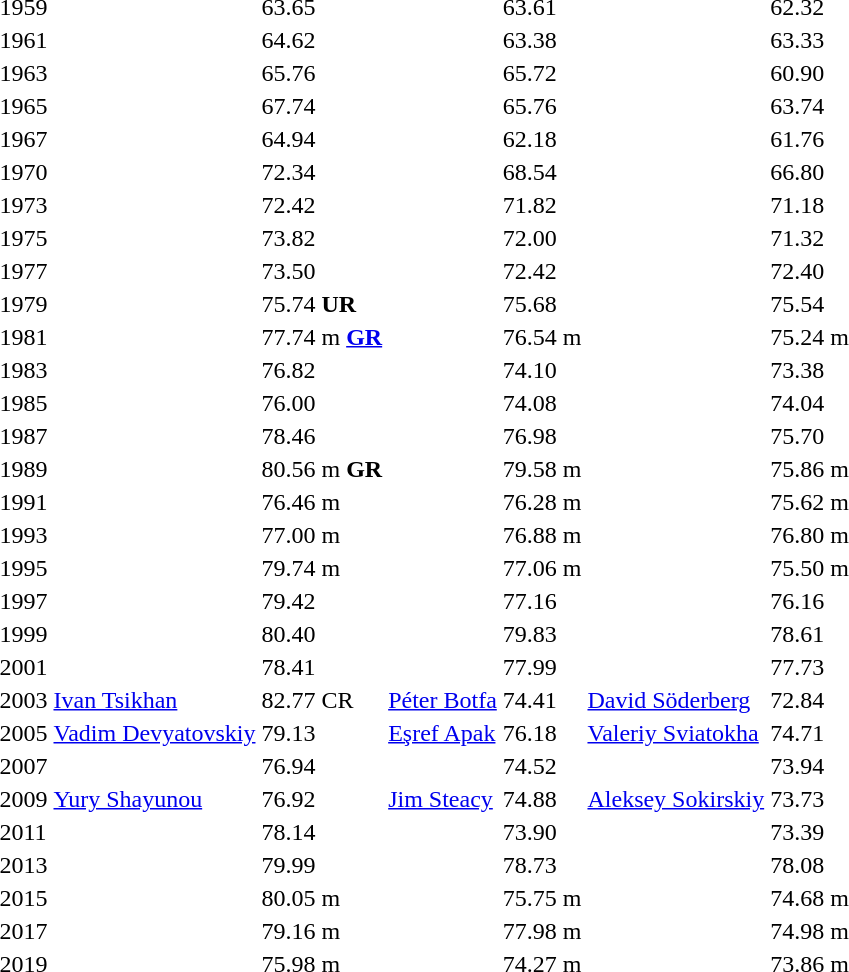<table>
<tr>
<td>1959</td>
<td></td>
<td>63.65</td>
<td></td>
<td>63.61</td>
<td></td>
<td>62.32</td>
</tr>
<tr>
<td>1961</td>
<td></td>
<td>64.62</td>
<td></td>
<td>63.38</td>
<td></td>
<td>63.33</td>
</tr>
<tr>
<td>1963</td>
<td></td>
<td>65.76</td>
<td></td>
<td>65.72</td>
<td></td>
<td>60.90</td>
</tr>
<tr>
<td>1965</td>
<td></td>
<td>67.74</td>
<td></td>
<td>65.76</td>
<td></td>
<td>63.74</td>
</tr>
<tr>
<td>1967</td>
<td></td>
<td>64.94</td>
<td></td>
<td>62.18</td>
<td></td>
<td>61.76</td>
</tr>
<tr>
<td>1970</td>
<td></td>
<td>72.34</td>
<td></td>
<td>68.54</td>
<td></td>
<td>66.80</td>
</tr>
<tr>
<td>1973</td>
<td></td>
<td>72.42</td>
<td></td>
<td>71.82</td>
<td></td>
<td>71.18</td>
</tr>
<tr>
<td>1975</td>
<td></td>
<td>73.82</td>
<td></td>
<td>72.00</td>
<td></td>
<td>71.32</td>
</tr>
<tr>
<td>1977</td>
<td></td>
<td>73.50</td>
<td></td>
<td>72.42</td>
<td></td>
<td>72.40</td>
</tr>
<tr>
<td>1979</td>
<td></td>
<td>75.74 <strong>UR</strong></td>
<td></td>
<td>75.68</td>
<td></td>
<td>75.54</td>
</tr>
<tr>
<td>1981</td>
<td></td>
<td>77.74 m <strong><a href='#'>GR</a></strong></td>
<td></td>
<td>76.54 m</td>
<td></td>
<td>75.24 m</td>
</tr>
<tr>
<td>1983</td>
<td></td>
<td>76.82</td>
<td></td>
<td>74.10</td>
<td></td>
<td>73.38</td>
</tr>
<tr>
<td>1985</td>
<td></td>
<td>76.00</td>
<td></td>
<td>74.08</td>
<td></td>
<td>74.04</td>
</tr>
<tr>
<td>1987</td>
<td></td>
<td>78.46</td>
<td></td>
<td>76.98</td>
<td></td>
<td>75.70</td>
</tr>
<tr>
<td>1989</td>
<td></td>
<td>80.56 m <strong>GR</strong></td>
<td></td>
<td>79.58 m</td>
<td></td>
<td>75.86 m</td>
</tr>
<tr>
<td>1991</td>
<td></td>
<td>76.46 m</td>
<td></td>
<td>76.28 m</td>
<td></td>
<td>75.62 m</td>
</tr>
<tr>
<td>1993</td>
<td></td>
<td>77.00 m</td>
<td></td>
<td>76.88 m</td>
<td></td>
<td>76.80 m</td>
</tr>
<tr>
<td>1995</td>
<td></td>
<td>79.74 m</td>
<td></td>
<td>77.06 m</td>
<td></td>
<td>75.50 m</td>
</tr>
<tr>
<td>1997</td>
<td></td>
<td>79.42</td>
<td></td>
<td>77.16</td>
<td></td>
<td>76.16</td>
</tr>
<tr>
<td>1999</td>
<td></td>
<td>80.40</td>
<td></td>
<td>79.83</td>
<td></td>
<td>78.61</td>
</tr>
<tr>
<td>2001</td>
<td></td>
<td>78.41</td>
<td></td>
<td>77.99</td>
<td></td>
<td>77.73</td>
</tr>
<tr>
<td>2003</td>
<td><a href='#'>Ivan Tsikhan</a><br> </td>
<td>82.77 CR</td>
<td><a href='#'>Péter Botfa</a><br> </td>
<td>74.41</td>
<td><a href='#'>David Söderberg</a><br> </td>
<td>72.84</td>
</tr>
<tr>
<td>2005<br></td>
<td><a href='#'>Vadim Devyatovskiy</a><br> </td>
<td>79.13</td>
<td><a href='#'>Eşref Apak</a><br> </td>
<td>76.18</td>
<td><a href='#'>Valeriy Sviatokha</a><br> </td>
<td>74.71</td>
</tr>
<tr>
<td>2007<br></td>
<td></td>
<td>76.94</td>
<td></td>
<td>74.52</td>
<td></td>
<td>73.94</td>
</tr>
<tr>
<td>2009<br></td>
<td><a href='#'>Yury Shayunou</a><br> </td>
<td>76.92</td>
<td><a href='#'>Jim Steacy</a><br> </td>
<td>74.88</td>
<td><a href='#'>Aleksey Sokirskiy</a><br> </td>
<td>73.73</td>
</tr>
<tr>
<td>2011<br></td>
<td></td>
<td>78.14</td>
<td></td>
<td>73.90</td>
<td></td>
<td>73.39</td>
</tr>
<tr>
<td>2013<br></td>
<td></td>
<td>79.99</td>
<td></td>
<td>78.73</td>
<td></td>
<td>78.08</td>
</tr>
<tr>
<td>2015<br></td>
<td></td>
<td>80.05 m</td>
<td></td>
<td>75.75 m</td>
<td></td>
<td>74.68 m</td>
</tr>
<tr>
<td>2017<br></td>
<td></td>
<td>79.16 m</td>
<td></td>
<td>77.98 m</td>
<td></td>
<td>74.98 m</td>
</tr>
<tr>
<td>2019<br></td>
<td></td>
<td>75.98 m </td>
<td></td>
<td>74.27 m</td>
<td></td>
<td>73.86 m </td>
</tr>
</table>
